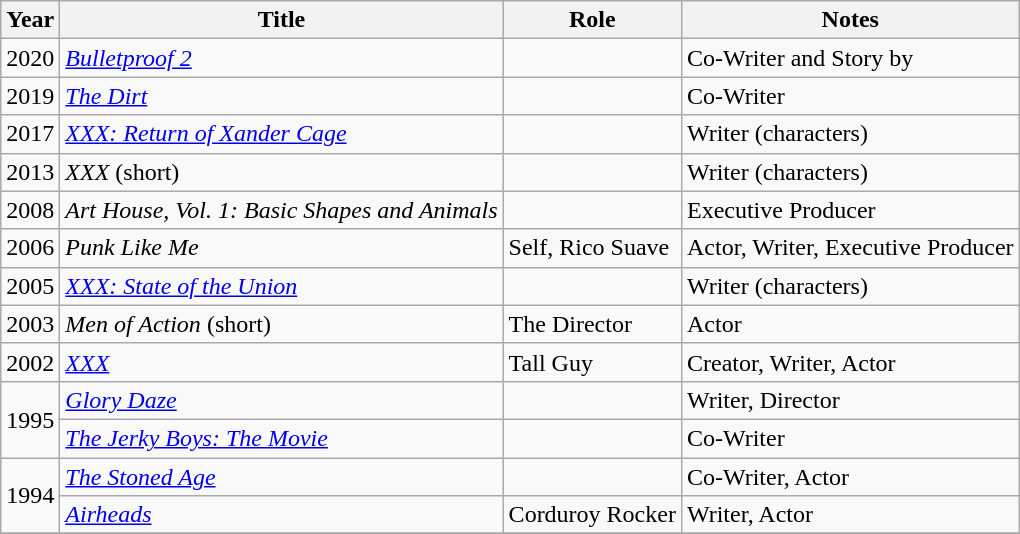<table class="wikitable sortable">
<tr>
<th>Year</th>
<th>Title</th>
<th>Role</th>
<th>Notes</th>
</tr>
<tr>
<td>2020</td>
<td><em><a href='#'>Bulletproof 2</a></em></td>
<td></td>
<td>Co-Writer and Story by</td>
</tr>
<tr>
<td>2019</td>
<td><em><a href='#'>The Dirt</a></em></td>
<td></td>
<td>Co-Writer</td>
</tr>
<tr>
<td>2017</td>
<td><em><a href='#'>XXX: Return of Xander Cage</a></em></td>
<td></td>
<td>Writer (characters)</td>
</tr>
<tr>
<td>2013</td>
<td><em>XXX</em> (short)</td>
<td></td>
<td>Writer (characters)</td>
</tr>
<tr>
<td>2008</td>
<td><em>Art House, Vol. 1: Basic Shapes and Animals</em></td>
<td></td>
<td>Executive Producer</td>
</tr>
<tr>
<td>2006</td>
<td><em>Punk Like Me</em></td>
<td>Self, Rico Suave</td>
<td>Actor, Writer, Executive Producer</td>
</tr>
<tr>
<td>2005</td>
<td><em><a href='#'>XXX: State of the Union</a></em></td>
<td></td>
<td>Writer (characters)</td>
</tr>
<tr>
<td>2003</td>
<td><em>Men of Action</em> (short)</td>
<td>The Director</td>
<td>Actor</td>
</tr>
<tr>
<td>2002</td>
<td><em><a href='#'>XXX</a></em></td>
<td>Tall Guy</td>
<td>Creator, Writer, Actor</td>
</tr>
<tr>
<td rowspan="2">1995</td>
<td><em><a href='#'>Glory Daze</a></em></td>
<td></td>
<td>Writer, Director</td>
</tr>
<tr>
<td><em><a href='#'>The Jerky Boys: The Movie</a></em></td>
<td></td>
<td>Co-Writer</td>
</tr>
<tr>
<td rowspan="2">1994</td>
<td><em><a href='#'>The Stoned Age</a></em></td>
<td></td>
<td>Co-Writer, Actor</td>
</tr>
<tr>
<td><em><a href='#'>Airheads</a></em></td>
<td>Corduroy Rocker</td>
<td>Writer, Actor</td>
</tr>
<tr>
</tr>
</table>
